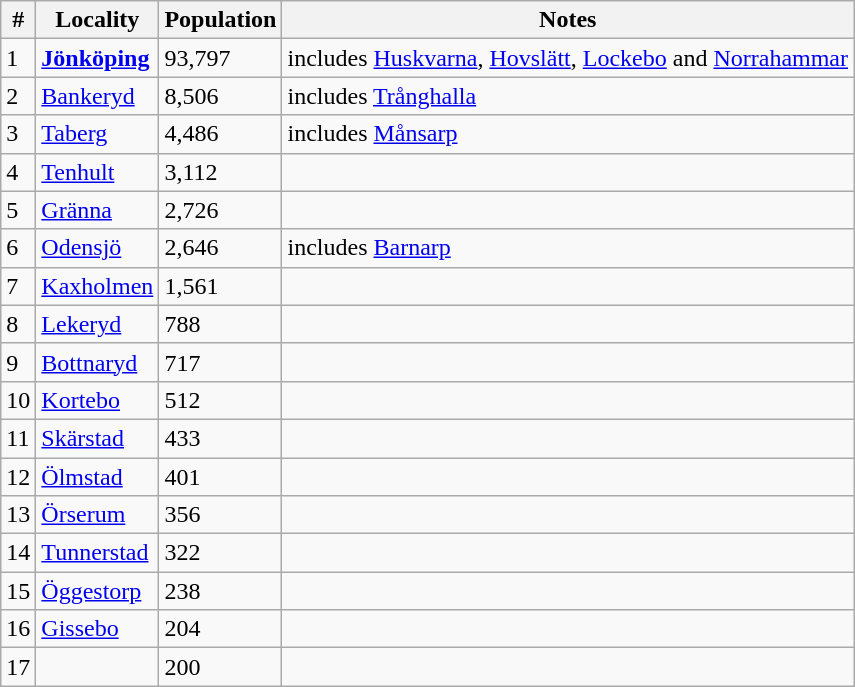<table class="wikitable">
<tr>
<th>#</th>
<th>Locality</th>
<th>Population</th>
<th>Notes</th>
</tr>
<tr>
<td>1</td>
<td><strong><a href='#'>Jönköping</a></strong></td>
<td>93,797</td>
<td>includes <a href='#'>Huskvarna</a>, <a href='#'>Hovslätt</a>, <a href='#'>Lockebo</a> and <a href='#'>Norrahammar</a></td>
</tr>
<tr>
<td>2</td>
<td><a href='#'>Bankeryd</a></td>
<td>8,506</td>
<td>includes <a href='#'>Trånghalla</a></td>
</tr>
<tr>
<td>3</td>
<td><a href='#'>Taberg</a></td>
<td>4,486</td>
<td>includes <a href='#'>Månsarp</a></td>
</tr>
<tr>
<td>4</td>
<td><a href='#'>Tenhult</a></td>
<td>3,112</td>
<td></td>
</tr>
<tr>
<td>5</td>
<td><a href='#'>Gränna</a></td>
<td>2,726</td>
<td></td>
</tr>
<tr>
<td>6</td>
<td><a href='#'>Odensjö</a></td>
<td>2,646</td>
<td>includes <a href='#'>Barnarp</a></td>
</tr>
<tr>
<td>7</td>
<td><a href='#'>Kaxholmen</a></td>
<td>1,561</td>
<td></td>
</tr>
<tr>
<td>8</td>
<td><a href='#'>Lekeryd</a></td>
<td>788</td>
<td></td>
</tr>
<tr>
<td>9</td>
<td><a href='#'>Bottnaryd</a></td>
<td>717</td>
<td></td>
</tr>
<tr>
<td>10</td>
<td><a href='#'>Kortebo</a></td>
<td>512</td>
<td></td>
</tr>
<tr>
<td>11</td>
<td><a href='#'>Skärstad</a></td>
<td>433</td>
<td></td>
</tr>
<tr>
<td>12</td>
<td><a href='#'>Ölmstad</a></td>
<td>401</td>
<td></td>
</tr>
<tr>
<td>13</td>
<td><a href='#'>Örserum</a></td>
<td>356</td>
<td></td>
</tr>
<tr>
<td>14</td>
<td><a href='#'>Tunnerstad</a></td>
<td>322</td>
<td></td>
</tr>
<tr>
<td>15</td>
<td><a href='#'>Öggestorp</a></td>
<td>238</td>
<td></td>
</tr>
<tr>
<td>16</td>
<td><a href='#'>Gissebo</a></td>
<td>204</td>
<td></td>
</tr>
<tr>
<td>17</td>
<td></td>
<td>200</td>
<td></td>
</tr>
</table>
